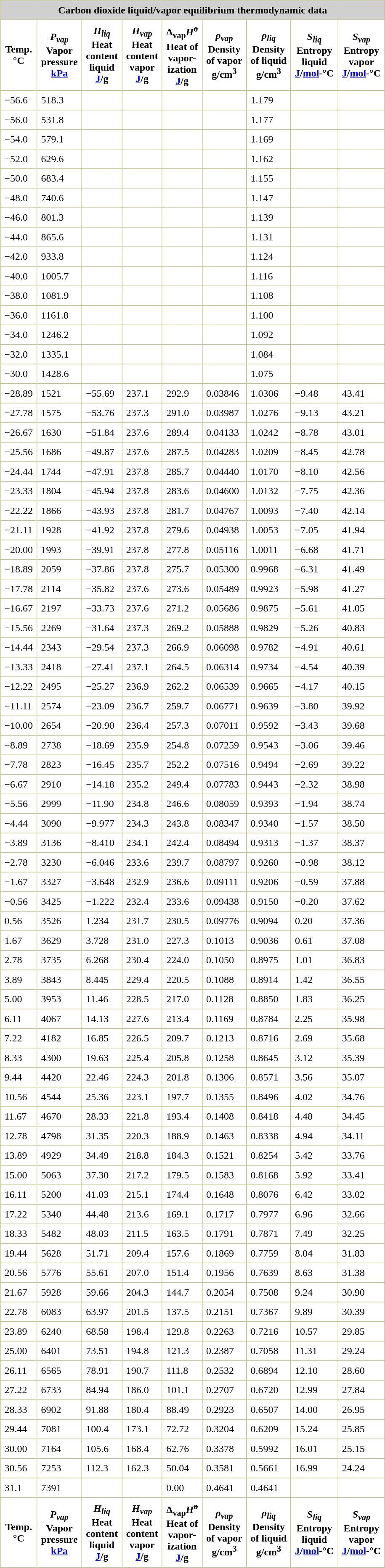<table border="1" cellspacing="0" cellpadding="6" style="margin: 0 0 0 0.5em; background: white; border-collapse: collapse; border-color: #C0C090;">
<tr bgcolor="#D0D0D0" align="center">
<td colspan="9"><strong>Carbon dioxide liquid/vapor equilibrium thermodynamic data</strong></td>
</tr>
<tr>
<th>Temp.<br>°C</th>
<th><em>P<sub>vap</sub></em><br>Vapor<br>pressure<br><a href='#'>kPa</a></th>
<th><em>H<sub>liq</sub></em><br>Heat<br>content<br>liquid<br><a href='#'>J</a>/g</th>
<th><em>H<sub>vap</sub></em><br>Heat<br>content<br>vapor<br><a href='#'>J</a>/g</th>
<th>Δ<sub>vap</sub><em>H</em><sup><s>o</s></sup><br>Heat of<br>vapor-<br>ization<br><a href='#'>J</a>/g</th>
<th><em>ρ<sub>vap</sub></em><br>Density<br>of vapor<br>g/cm<sup>3</sup></th>
<th><em>ρ<sub>liq</sub></em><br>Density<br>of liquid<br>g/cm<sup>3</sup></th>
<th><em>S<sub>liq</sub></em><br>Entropy<br>liquid<br><a href='#'>J</a>/<a href='#'>mol</a>-°C</th>
<th><em>S<sub>vap</sub></em><br>Entropy<br>vapor<br><a href='#'>J</a>/<a href='#'>mol</a>-°C</th>
</tr>
<tr>
<td>−56.6</td>
<td>518.3</td>
<td></td>
<td></td>
<td></td>
<td></td>
<td>1.179</td>
<td></td>
<td></td>
</tr>
<tr>
<td>−56.0</td>
<td>531.8</td>
<td></td>
<td></td>
<td></td>
<td></td>
<td>1.177</td>
<td></td>
<td></td>
</tr>
<tr>
<td>−54.0</td>
<td>579.1</td>
<td></td>
<td></td>
<td></td>
<td></td>
<td>1.169</td>
<td></td>
<td></td>
</tr>
<tr>
<td>−52.0</td>
<td>629.6</td>
<td></td>
<td></td>
<td></td>
<td></td>
<td>1.162</td>
<td></td>
<td></td>
</tr>
<tr>
<td>−50.0</td>
<td>683.4</td>
<td></td>
<td></td>
<td></td>
<td></td>
<td>1.155</td>
<td></td>
<td></td>
</tr>
<tr>
<td>−48.0</td>
<td>740.6</td>
<td></td>
<td></td>
<td></td>
<td></td>
<td>1.147</td>
<td></td>
<td></td>
</tr>
<tr>
<td>−46.0</td>
<td>801.3</td>
<td></td>
<td></td>
<td></td>
<td></td>
<td>1.139</td>
<td></td>
<td></td>
</tr>
<tr>
<td>−44.0</td>
<td>865.6</td>
<td></td>
<td></td>
<td></td>
<td></td>
<td>1.131</td>
<td></td>
<td></td>
</tr>
<tr>
<td>−42.0</td>
<td>933.8</td>
<td></td>
<td></td>
<td></td>
<td></td>
<td>1.124</td>
<td></td>
<td></td>
</tr>
<tr>
<td>−40.0</td>
<td>1005.7</td>
<td></td>
<td></td>
<td></td>
<td></td>
<td>1.116</td>
<td></td>
<td></td>
</tr>
<tr>
<td>−38.0</td>
<td>1081.9</td>
<td></td>
<td></td>
<td></td>
<td></td>
<td>1.108</td>
<td></td>
<td></td>
</tr>
<tr>
<td>−36.0</td>
<td>1161.8</td>
<td></td>
<td></td>
<td></td>
<td></td>
<td>1.100</td>
<td></td>
<td></td>
</tr>
<tr>
<td>−34.0</td>
<td>1246.2</td>
<td></td>
<td></td>
<td></td>
<td></td>
<td>1.092</td>
<td></td>
<td></td>
</tr>
<tr>
<td>−32.0</td>
<td>1335.1</td>
<td></td>
<td></td>
<td></td>
<td></td>
<td>1.084</td>
<td></td>
<td></td>
</tr>
<tr>
<td>−30.0</td>
<td>1428.6</td>
<td></td>
<td></td>
<td></td>
<td></td>
<td>1.075</td>
<td></td>
<td></td>
</tr>
<tr>
<td>−28.89</td>
<td>1521</td>
<td>−55.69</td>
<td>237.1</td>
<td>292.9</td>
<td>0.03846</td>
<td>1.0306</td>
<td>−9.48</td>
<td>43.41</td>
</tr>
<tr>
<td>−27.78</td>
<td>1575</td>
<td>−53.76</td>
<td>237.3</td>
<td>291.0</td>
<td>0.03987</td>
<td>1.0276</td>
<td>−9.13</td>
<td>43.21</td>
</tr>
<tr>
<td>−26.67</td>
<td>1630</td>
<td>−51.84</td>
<td>237.6</td>
<td>289.4</td>
<td>0.04133</td>
<td>1.0242</td>
<td>−8.78</td>
<td>43.01</td>
</tr>
<tr>
<td>−25.56</td>
<td>1686</td>
<td>−49.87</td>
<td>237.6</td>
<td>287.5</td>
<td>0.04283</td>
<td>1.0209</td>
<td>−8.45</td>
<td>42.78</td>
</tr>
<tr>
<td>−24.44</td>
<td>1744</td>
<td>−47.91</td>
<td>237.8</td>
<td>285.7</td>
<td>0.04440</td>
<td>1.0170</td>
<td>−8.10</td>
<td>42.56</td>
</tr>
<tr>
<td>−23.33</td>
<td>1804</td>
<td>−45.94</td>
<td>237.8</td>
<td>283.6</td>
<td>0.04600</td>
<td>1.0132</td>
<td>−7.75</td>
<td>42.36</td>
</tr>
<tr>
<td>−22.22</td>
<td>1866</td>
<td>−43.93</td>
<td>237.8</td>
<td>281.7</td>
<td>0.04767</td>
<td>1.0093</td>
<td>−7.40</td>
<td>42.14</td>
</tr>
<tr>
<td>−21.11</td>
<td>1928</td>
<td>−41.92</td>
<td>237.8</td>
<td>279.6</td>
<td>0.04938</td>
<td>1.0053</td>
<td>−7.05</td>
<td>41.94</td>
</tr>
<tr>
<td>−20.00</td>
<td>1993</td>
<td>−39.91</td>
<td>237.8</td>
<td>277.8</td>
<td>0.05116</td>
<td>1.0011</td>
<td>−6.68</td>
<td>41.71</td>
</tr>
<tr>
<td>−18.89</td>
<td>2059</td>
<td>−37.86</td>
<td>237.8</td>
<td>275.7</td>
<td>0.05300</td>
<td>0.9968</td>
<td>−6.31</td>
<td>41.49</td>
</tr>
<tr>
<td>−17.78</td>
<td>2114</td>
<td>−35.82</td>
<td>237.6</td>
<td>273.6</td>
<td>0.05489</td>
<td>0.9923</td>
<td>−5.98</td>
<td>41.27</td>
</tr>
<tr>
<td>−16.67</td>
<td>2197</td>
<td>−33.73</td>
<td>237.6</td>
<td>271.2</td>
<td>0.05686</td>
<td>0.9875</td>
<td>−5.61</td>
<td>41.05</td>
</tr>
<tr>
<td>−15.56</td>
<td>2269</td>
<td>−31.64</td>
<td>237.3</td>
<td>269.2</td>
<td>0.05888</td>
<td>0.9829</td>
<td>−5.26</td>
<td>40.83</td>
</tr>
<tr>
<td>−14.44</td>
<td>2343</td>
<td>−29.54</td>
<td>237.3</td>
<td>266.9</td>
<td>0.06098</td>
<td>0.9782</td>
<td>−4.91</td>
<td>40.61</td>
</tr>
<tr>
<td>−13.33</td>
<td>2418</td>
<td>−27.41</td>
<td>237.1</td>
<td>264.5</td>
<td>0.06314</td>
<td>0.9734</td>
<td>−4.54</td>
<td>40.39</td>
</tr>
<tr>
<td>−12.22</td>
<td>2495</td>
<td>−25.27</td>
<td>236.9</td>
<td>262.2</td>
<td>0.06539</td>
<td>0.9665</td>
<td>−4.17</td>
<td>40.15</td>
</tr>
<tr>
<td>−11.11</td>
<td>2574</td>
<td>−23.09</td>
<td>236.7</td>
<td>259.7</td>
<td>0.06771</td>
<td>0.9639</td>
<td>−3.80</td>
<td>39.92</td>
</tr>
<tr>
<td>−10.00</td>
<td>2654</td>
<td>−20.90</td>
<td>236.4</td>
<td>257.3</td>
<td>0.07011</td>
<td>0.9592</td>
<td>−3.43</td>
<td>39.68</td>
</tr>
<tr>
<td>−8.89</td>
<td>2738</td>
<td>−18.69</td>
<td>235.9</td>
<td>254.8</td>
<td>0.07259</td>
<td>0.9543</td>
<td>−3.06</td>
<td>39.46</td>
</tr>
<tr>
<td>−7.78</td>
<td>2823</td>
<td>−16.45</td>
<td>235.7</td>
<td>252.2</td>
<td>0.07516</td>
<td>0.9494</td>
<td>−2.69</td>
<td>39.22</td>
</tr>
<tr>
<td>−6.67</td>
<td>2910</td>
<td>−14.18</td>
<td>235.2</td>
<td>249.4</td>
<td>0.07783</td>
<td>0.9443</td>
<td>−2.32</td>
<td>38.98</td>
</tr>
<tr>
<td>−5.56</td>
<td>2999</td>
<td>−11.90</td>
<td>234.8</td>
<td>246.6</td>
<td>0.08059</td>
<td>0.9393</td>
<td>−1.94</td>
<td>38.74</td>
</tr>
<tr>
<td>−4.44</td>
<td>3090</td>
<td>−9.977</td>
<td>234.3</td>
<td>243.8</td>
<td>0.08347</td>
<td>0.9340</td>
<td>−1.57</td>
<td>38.50</td>
</tr>
<tr>
<td>−3.89</td>
<td>3136</td>
<td>−8.410</td>
<td>234.1</td>
<td>242.4</td>
<td>0.08494</td>
<td>0.9313</td>
<td>−1.37</td>
<td>38.37</td>
</tr>
<tr>
<td>−2.78</td>
<td>3230</td>
<td>−6.046</td>
<td>233.6</td>
<td>239.7</td>
<td>0.08797</td>
<td>0.9260</td>
<td>−0.98</td>
<td>38.12</td>
</tr>
<tr>
<td>−1.67</td>
<td>3327</td>
<td>−3.648</td>
<td>232.9</td>
<td>236.6</td>
<td>0.09111</td>
<td>0.9206</td>
<td>−0.59</td>
<td>37.88</td>
</tr>
<tr>
<td>−0.56</td>
<td>3425</td>
<td>−1.222</td>
<td>232.4</td>
<td>233.6</td>
<td>0.09438</td>
<td>0.9150</td>
<td>−0.20</td>
<td>37.62</td>
</tr>
<tr>
<td>0.56</td>
<td>3526</td>
<td>1.234</td>
<td>231.7</td>
<td>230.5</td>
<td>0.09776</td>
<td>0.9094</td>
<td>0.20</td>
<td>37.36</td>
</tr>
<tr>
<td>1.67</td>
<td>3629</td>
<td>3.728</td>
<td>231.0</td>
<td>227.3</td>
<td>0.1013</td>
<td>0.9036</td>
<td>0.61</td>
<td>37.08</td>
</tr>
<tr>
<td>2.78</td>
<td>3735</td>
<td>6.268</td>
<td>230.4</td>
<td>224.0</td>
<td>0.1050</td>
<td>0.8975</td>
<td>1.01</td>
<td>36.83</td>
</tr>
<tr>
<td>3.89</td>
<td>3843</td>
<td>8.445</td>
<td>229.4</td>
<td>220.5</td>
<td>0.1088</td>
<td>0.8914</td>
<td>1.42</td>
<td>36.55</td>
</tr>
<tr>
<td>5.00</td>
<td>3953</td>
<td>11.46</td>
<td>228.5</td>
<td>217.0</td>
<td>0.1128</td>
<td>0.8850</td>
<td>1.83</td>
<td>36.25</td>
</tr>
<tr>
<td>6.11</td>
<td>4067</td>
<td>14.13</td>
<td>227.6</td>
<td>213.4</td>
<td>0.1169</td>
<td>0.8784</td>
<td>2.25</td>
<td>35.98</td>
</tr>
<tr>
<td>7.22</td>
<td>4182</td>
<td>16.85</td>
<td>226.5</td>
<td>209.7</td>
<td>0.1213</td>
<td>0.8716</td>
<td>2.69</td>
<td>35.68</td>
</tr>
<tr>
<td>8.33</td>
<td>4300</td>
<td>19.63</td>
<td>225.4</td>
<td>205.8</td>
<td>0.1258</td>
<td>0.8645</td>
<td>3.12</td>
<td>35.39</td>
</tr>
<tr>
<td>9.44</td>
<td>4420</td>
<td>22.46</td>
<td>224.3</td>
<td>201.8</td>
<td>0.1306</td>
<td>0.8571</td>
<td>3.56</td>
<td>35.07</td>
</tr>
<tr>
<td>10.56</td>
<td>4544</td>
<td>25.36</td>
<td>223.1</td>
<td>197.7</td>
<td>0.1355</td>
<td>0.8496</td>
<td>4.02</td>
<td>34.76</td>
</tr>
<tr>
<td>11.67</td>
<td>4670</td>
<td>28.33</td>
<td>221.8</td>
<td>193.4</td>
<td>0.1408</td>
<td>0.8418</td>
<td>4.48</td>
<td>34.45</td>
</tr>
<tr>
<td>12.78</td>
<td>4798</td>
<td>31.35</td>
<td>220.3</td>
<td>188.9</td>
<td>0.1463</td>
<td>0.8338</td>
<td>4.94</td>
<td>34.11</td>
</tr>
<tr>
<td>13.89</td>
<td>4929</td>
<td>34.49</td>
<td>218.8</td>
<td>184.3</td>
<td>0.1521</td>
<td>0.8254</td>
<td>5.42</td>
<td>33.76</td>
</tr>
<tr>
<td>15.00</td>
<td>5063</td>
<td>37.30</td>
<td>217.2</td>
<td>179.5</td>
<td>0.1583</td>
<td>0.8168</td>
<td>5.92</td>
<td>33.41</td>
</tr>
<tr>
<td>16.11</td>
<td>5200</td>
<td>41.03</td>
<td>215.1</td>
<td>174.4</td>
<td>0.1648</td>
<td>0.8076</td>
<td>6.42</td>
<td>33.02</td>
</tr>
<tr>
<td>17.22</td>
<td>5340</td>
<td>44.48</td>
<td>213.6</td>
<td>169.1</td>
<td>0.1717</td>
<td>0.7977</td>
<td>6.96</td>
<td>32.66</td>
</tr>
<tr>
<td>18.33</td>
<td>5482</td>
<td>48.03</td>
<td>211.5</td>
<td>163.5</td>
<td>0.1791</td>
<td>0.7871</td>
<td>7.49</td>
<td>32.25</td>
</tr>
<tr>
<td>19.44</td>
<td>5628</td>
<td>51.71</td>
<td>209.4</td>
<td>157.6</td>
<td>0.1869</td>
<td>0.7759</td>
<td>8.04</td>
<td>31.83</td>
</tr>
<tr>
<td>20.56</td>
<td>5776</td>
<td>55.61</td>
<td>207.0</td>
<td>151.4</td>
<td>0.1956</td>
<td>0.7639</td>
<td>8.63</td>
<td>31.38</td>
</tr>
<tr>
<td>21.67</td>
<td>5928</td>
<td>59.66</td>
<td>204.3</td>
<td>144.7</td>
<td>0.2054</td>
<td>0.7508</td>
<td>9.24</td>
<td>30.90</td>
</tr>
<tr>
<td>22.78</td>
<td>6083</td>
<td>63.97</td>
<td>201.5</td>
<td>137.5</td>
<td>0.2151</td>
<td>0.7367</td>
<td>9.89</td>
<td>30.39</td>
</tr>
<tr>
<td>23.89</td>
<td>6240</td>
<td>68.58</td>
<td>198.4</td>
<td>129.8</td>
<td>0.2263</td>
<td>0.7216</td>
<td>10.57</td>
<td>29.85</td>
</tr>
<tr>
<td>25.00</td>
<td>6401</td>
<td>73.51</td>
<td>194.8</td>
<td>121.3</td>
<td>0.2387</td>
<td>0.7058</td>
<td>11.31</td>
<td>29.24</td>
</tr>
<tr>
<td>26.11</td>
<td>6565</td>
<td>78.91</td>
<td>190.7</td>
<td>111.8</td>
<td>0.2532</td>
<td>0.6894</td>
<td>12.10</td>
<td>28.60</td>
</tr>
<tr>
<td>27.22</td>
<td>6733</td>
<td>84.94</td>
<td>186.0</td>
<td>101.1</td>
<td>0.2707</td>
<td>0.6720</td>
<td>12.99</td>
<td>27.84</td>
</tr>
<tr>
<td>28.33</td>
<td>6902</td>
<td>91.88</td>
<td>180.4</td>
<td>88.49</td>
<td>0.2923</td>
<td>0.6507</td>
<td>14.00</td>
<td>26.95</td>
</tr>
<tr>
<td>29.44</td>
<td>7081</td>
<td>100.4</td>
<td>173.1</td>
<td>72.72</td>
<td>0.3204</td>
<td>0.6209</td>
<td>15.24</td>
<td>25.85</td>
</tr>
<tr>
<td>30.00</td>
<td>7164</td>
<td>105.6</td>
<td>168.4</td>
<td>62.76</td>
<td>0.3378</td>
<td>0.5992</td>
<td>16.01</td>
<td>25.15</td>
</tr>
<tr>
<td>30.56</td>
<td>7253</td>
<td>112.3</td>
<td>162.3</td>
<td>50.04</td>
<td>0.3581</td>
<td>0.5661</td>
<td>16.99</td>
<td>24.24</td>
</tr>
<tr>
<td>31.1</td>
<td>7391</td>
<td></td>
<td></td>
<td>0.00</td>
<td>0.4641</td>
<td>0.4641</td>
<td></td>
<td></td>
</tr>
<tr>
<th>Temp.<br>°C</th>
<th><em>P<sub>vap</sub></em><br>Vapor<br>pressure<br><a href='#'>kPa</a></th>
<th><em>H<sub>liq</sub></em><br>Heat<br>content<br>liquid<br><a href='#'>J</a>/g</th>
<th><em>H<sub>vap</sub></em><br>Heat<br>content<br>vapor<br><a href='#'>J</a>/g</th>
<th>Δ<sub>vap</sub><em>H</em><sup><s>o</s></sup><br>Heat of<br>vapor-<br>ization<br><a href='#'>J</a>/g</th>
<th><em>ρ<sub>vap</sub></em><br>Density<br>of vapor<br>g/cm<sup>3</sup></th>
<th><em>ρ<sub>liq</sub></em><br>Density<br>of liquid<br>g/cm<sup>3</sup></th>
<th><em>S<sub>liq</sub></em><br>Entropy<br>liquid<br><a href='#'>J</a>/<a href='#'>mol</a>-°C</th>
<th><em>S<sub>vap</sub></em><br>Entropy<br>vapor<br><a href='#'>J</a>/<a href='#'>mol</a>-°C</th>
</tr>
</table>
